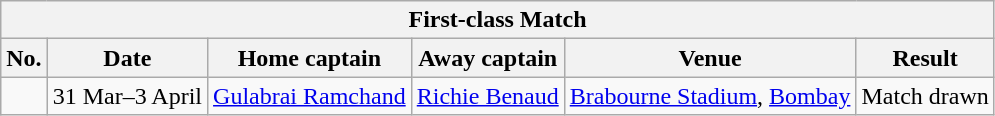<table class="wikitable">
<tr>
<th colspan="9">First-class Match</th>
</tr>
<tr>
<th>No.</th>
<th>Date</th>
<th>Home captain</th>
<th>Away captain</th>
<th>Venue</th>
<th>Result</th>
</tr>
<tr>
<td></td>
<td>31 Mar–3 April</td>
<td><a href='#'>Gulabrai Ramchand</a></td>
<td><a href='#'>Richie Benaud</a></td>
<td><a href='#'>Brabourne Stadium</a>, <a href='#'>Bombay</a></td>
<td>Match drawn</td>
</tr>
</table>
